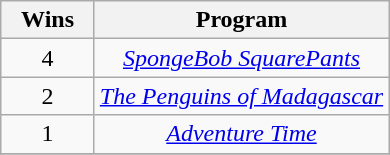<table class="wikitable" style="text-align:center;">
<tr>
<th scope="col" style="width:55px;">Wins</th>
<th scope="col" style="text-align:center;">Program</th>
</tr>
<tr>
<td style="text-align:center;">4</td>
<td><em><a href='#'>SpongeBob SquarePants</a></em></td>
</tr>
<tr>
<td style="text-align:center;">2</td>
<td><em><a href='#'>The Penguins of Madagascar</a></em></td>
</tr>
<tr>
<td>1</td>
<td><em><a href='#'>Adventure Time</a></em></td>
</tr>
<tr>
</tr>
</table>
